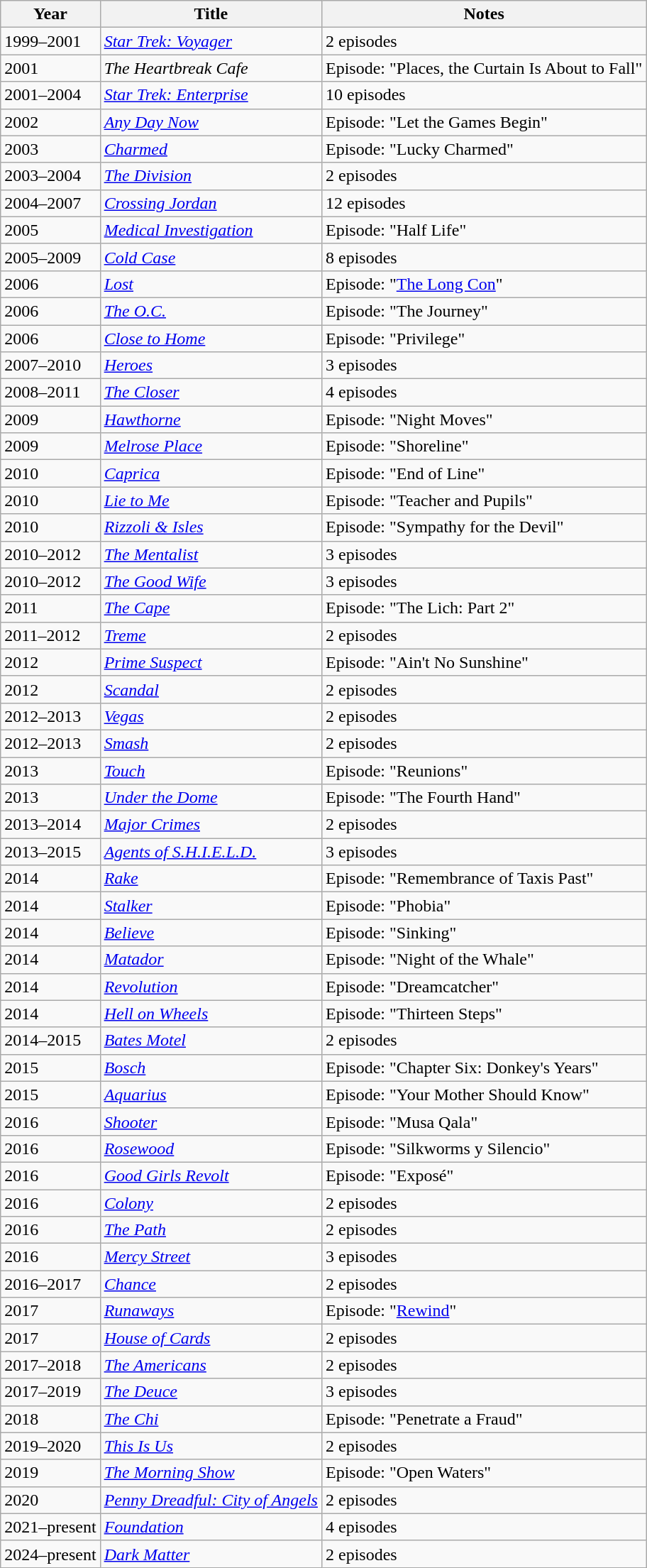<table class="wikitable sortable">
<tr>
<th>Year</th>
<th>Title</th>
<th class="unsortable">Notes</th>
</tr>
<tr>
<td>1999–2001</td>
<td><em><a href='#'>Star Trek: Voyager</a></em></td>
<td>2 episodes</td>
</tr>
<tr>
<td>2001</td>
<td><em>The Heartbreak Cafe</em></td>
<td>Episode: "Places, the Curtain Is About to Fall"</td>
</tr>
<tr>
<td>2001–2004</td>
<td><em><a href='#'>Star Trek: Enterprise</a></em></td>
<td>10 episodes</td>
</tr>
<tr>
<td>2002</td>
<td><em><a href='#'>Any Day Now</a></em></td>
<td>Episode: "Let the Games Begin"</td>
</tr>
<tr>
<td>2003</td>
<td><em><a href='#'>Charmed</a></em></td>
<td>Episode: "Lucky Charmed"</td>
</tr>
<tr>
<td>2003–2004</td>
<td><em><a href='#'>The Division</a></em></td>
<td>2 episodes</td>
</tr>
<tr>
<td>2004–2007</td>
<td><em><a href='#'>Crossing Jordan</a></em></td>
<td>12 episodes</td>
</tr>
<tr>
<td>2005</td>
<td><em><a href='#'>Medical Investigation</a></em></td>
<td>Episode: "Half Life"</td>
</tr>
<tr>
<td>2005–2009</td>
<td><em><a href='#'>Cold Case</a></em></td>
<td>8 episodes</td>
</tr>
<tr>
<td>2006</td>
<td><em><a href='#'>Lost</a></em></td>
<td>Episode: "<a href='#'>The Long Con</a>"</td>
</tr>
<tr>
<td>2006</td>
<td><em><a href='#'>The O.C.</a></em></td>
<td>Episode: "The Journey"</td>
</tr>
<tr>
<td>2006</td>
<td><em><a href='#'>Close to Home</a></em></td>
<td>Episode: "Privilege"</td>
</tr>
<tr>
<td>2007–2010</td>
<td><em><a href='#'>Heroes</a></em></td>
<td>3 episodes</td>
</tr>
<tr>
<td>2008–2011</td>
<td><em><a href='#'>The Closer</a></em></td>
<td>4 episodes</td>
</tr>
<tr>
<td>2009</td>
<td><em><a href='#'>Hawthorne</a></em></td>
<td>Episode: "Night Moves"</td>
</tr>
<tr>
<td>2009</td>
<td><em><a href='#'>Melrose Place</a></em></td>
<td>Episode: "Shoreline"</td>
</tr>
<tr>
<td>2010</td>
<td><em><a href='#'>Caprica</a></em></td>
<td>Episode: "End of Line"</td>
</tr>
<tr>
<td>2010</td>
<td><em><a href='#'>Lie to Me</a></em></td>
<td>Episode: "Teacher and Pupils"</td>
</tr>
<tr>
<td>2010</td>
<td><em><a href='#'>Rizzoli & Isles</a></em></td>
<td>Episode: "Sympathy for the Devil"</td>
</tr>
<tr>
<td>2010–2012</td>
<td><em><a href='#'>The Mentalist</a></em></td>
<td>3 episodes</td>
</tr>
<tr>
<td>2010–2012</td>
<td><em><a href='#'>The Good Wife</a></em></td>
<td>3 episodes</td>
</tr>
<tr>
<td>2011</td>
<td><em><a href='#'>The Cape</a></em></td>
<td>Episode: "The Lich: Part 2"</td>
</tr>
<tr>
<td>2011–2012</td>
<td><em><a href='#'>Treme</a></em></td>
<td>2 episodes</td>
</tr>
<tr>
<td>2012</td>
<td><em><a href='#'>Prime Suspect</a></em></td>
<td>Episode: "Ain't No Sunshine"</td>
</tr>
<tr>
<td>2012</td>
<td><em><a href='#'>Scandal</a></em></td>
<td>2 episodes</td>
</tr>
<tr>
<td>2012–2013</td>
<td><em><a href='#'>Vegas</a></em></td>
<td>2 episodes</td>
</tr>
<tr>
<td>2012–2013</td>
<td><em><a href='#'>Smash</a></em></td>
<td>2 episodes</td>
</tr>
<tr>
<td>2013</td>
<td><em><a href='#'>Touch</a></em></td>
<td>Episode: "Reunions"</td>
</tr>
<tr>
<td>2013</td>
<td><em><a href='#'>Under the Dome</a></em></td>
<td>Episode: "The Fourth Hand"</td>
</tr>
<tr>
<td>2013–2014</td>
<td><em><a href='#'>Major Crimes</a></em></td>
<td>2 episodes</td>
</tr>
<tr>
<td>2013–2015</td>
<td><em><a href='#'>Agents of S.H.I.E.L.D.</a></em></td>
<td>3 episodes</td>
</tr>
<tr>
<td>2014</td>
<td><em><a href='#'>Rake</a></em></td>
<td>Episode: "Remembrance of Taxis Past"</td>
</tr>
<tr>
<td>2014</td>
<td><em><a href='#'>Stalker</a></em></td>
<td>Episode: "Phobia"</td>
</tr>
<tr>
<td>2014</td>
<td><em><a href='#'>Believe</a></em></td>
<td>Episode: "Sinking"</td>
</tr>
<tr>
<td>2014</td>
<td><em><a href='#'>Matador</a></em></td>
<td>Episode: "Night of the Whale"</td>
</tr>
<tr>
<td>2014</td>
<td><em><a href='#'>Revolution</a></em></td>
<td>Episode: "Dreamcatcher"</td>
</tr>
<tr>
<td>2014</td>
<td><em><a href='#'>Hell on Wheels</a></em></td>
<td>Episode: "Thirteen Steps"</td>
</tr>
<tr>
<td>2014–2015</td>
<td><em><a href='#'>Bates Motel</a></em></td>
<td>2 episodes</td>
</tr>
<tr>
<td>2015</td>
<td><em><a href='#'>Bosch</a></em></td>
<td>Episode: "Chapter Six: Donkey's Years"</td>
</tr>
<tr>
<td>2015</td>
<td><em><a href='#'>Aquarius</a></em></td>
<td>Episode: "Your Mother Should Know"</td>
</tr>
<tr>
<td>2016</td>
<td><em><a href='#'>Shooter</a></em></td>
<td>Episode: "Musa Qala"</td>
</tr>
<tr>
<td>2016</td>
<td><em><a href='#'>Rosewood</a></em></td>
<td>Episode: "Silkworms y Silencio"</td>
</tr>
<tr>
<td>2016</td>
<td><em><a href='#'>Good Girls Revolt</a></em></td>
<td>Episode: "Exposé"</td>
</tr>
<tr>
<td>2016</td>
<td><em><a href='#'>Colony</a></em></td>
<td>2 episodes</td>
</tr>
<tr>
<td>2016</td>
<td><em><a href='#'>The Path</a></em></td>
<td>2 episodes</td>
</tr>
<tr>
<td>2016</td>
<td><em><a href='#'>Mercy Street</a></em></td>
<td>3 episodes</td>
</tr>
<tr>
<td>2016–2017</td>
<td><em><a href='#'>Chance</a></em></td>
<td>2 episodes</td>
</tr>
<tr>
<td>2017</td>
<td><em><a href='#'>Runaways</a></em></td>
<td>Episode: "<a href='#'>Rewind</a>"</td>
</tr>
<tr>
<td>2017</td>
<td><em><a href='#'>House of Cards</a></em></td>
<td>2 episodes</td>
</tr>
<tr>
<td>2017–2018</td>
<td><em><a href='#'>The Americans</a></em></td>
<td>2 episodes</td>
</tr>
<tr>
<td>2017–2019</td>
<td><em><a href='#'>The Deuce</a></em></td>
<td>3 episodes</td>
</tr>
<tr>
<td>2018</td>
<td><em><a href='#'>The Chi</a></em></td>
<td>Episode: "Penetrate a Fraud"</td>
</tr>
<tr>
<td>2019–2020</td>
<td><em><a href='#'>This Is Us</a></em></td>
<td>2 episodes</td>
</tr>
<tr>
<td>2019</td>
<td><em><a href='#'>The Morning Show</a></em></td>
<td>Episode: "Open Waters"</td>
</tr>
<tr>
<td>2020</td>
<td><em><a href='#'>Penny Dreadful: City of Angels</a></em></td>
<td>2 episodes</td>
</tr>
<tr>
<td>2021–present</td>
<td><em><a href='#'>Foundation</a></em></td>
<td>4 episodes</td>
</tr>
<tr>
<td>2024–present</td>
<td><em> <a href='#'>Dark Matter</a></em></td>
<td>2 episodes</td>
</tr>
</table>
